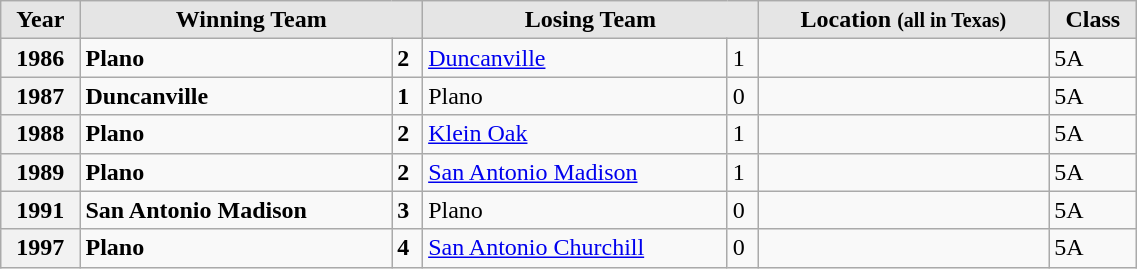<table class="wikitable" style="width:60%;">
<tr>
<th style="text-align:center; background:#e5e5e5;"><strong>Year</strong></th>
<th colspan="2"  style="text-align:center; background:#e5e5e5;"><strong>Winning Team</strong></th>
<th colspan="2"  style="text-align:center; background:#e5e5e5;"><strong>Losing Team</strong></th>
<th style="text-align:center; background:#e5e5e5;"><strong>Location</strong> <small>(all in Texas)</small></th>
<th style="text-align:center; background:#e5e5e5;"><strong>Class</strong></th>
</tr>
<tr>
<th>1986</th>
<td><strong>Plano</strong></td>
<td><strong>2</strong></td>
<td><a href='#'>Duncanville</a></td>
<td>1</td>
<td></td>
<td>5A</td>
</tr>
<tr>
<th>1987</th>
<td><strong>Duncanville</strong></td>
<td><strong>1</strong></td>
<td>Plano</td>
<td>0</td>
<td></td>
<td>5A</td>
</tr>
<tr>
<th>1988</th>
<td><strong>Plano</strong></td>
<td><strong>2</strong></td>
<td><a href='#'>Klein Oak</a></td>
<td>1</td>
<td></td>
<td>5A</td>
</tr>
<tr>
<th>1989</th>
<td><strong>Plano</strong></td>
<td><strong>2</strong></td>
<td><a href='#'>San Antonio Madison</a></td>
<td>1</td>
<td></td>
<td>5A</td>
</tr>
<tr>
<th>1991</th>
<td><strong>San Antonio Madison</strong></td>
<td><strong>3</strong></td>
<td>Plano</td>
<td>0</td>
<td></td>
<td>5A</td>
</tr>
<tr>
<th>1997</th>
<td><strong>Plano</strong></td>
<td><strong>4</strong></td>
<td><a href='#'>San Antonio Churchill</a></td>
<td>0</td>
<td></td>
<td>5A</td>
</tr>
</table>
